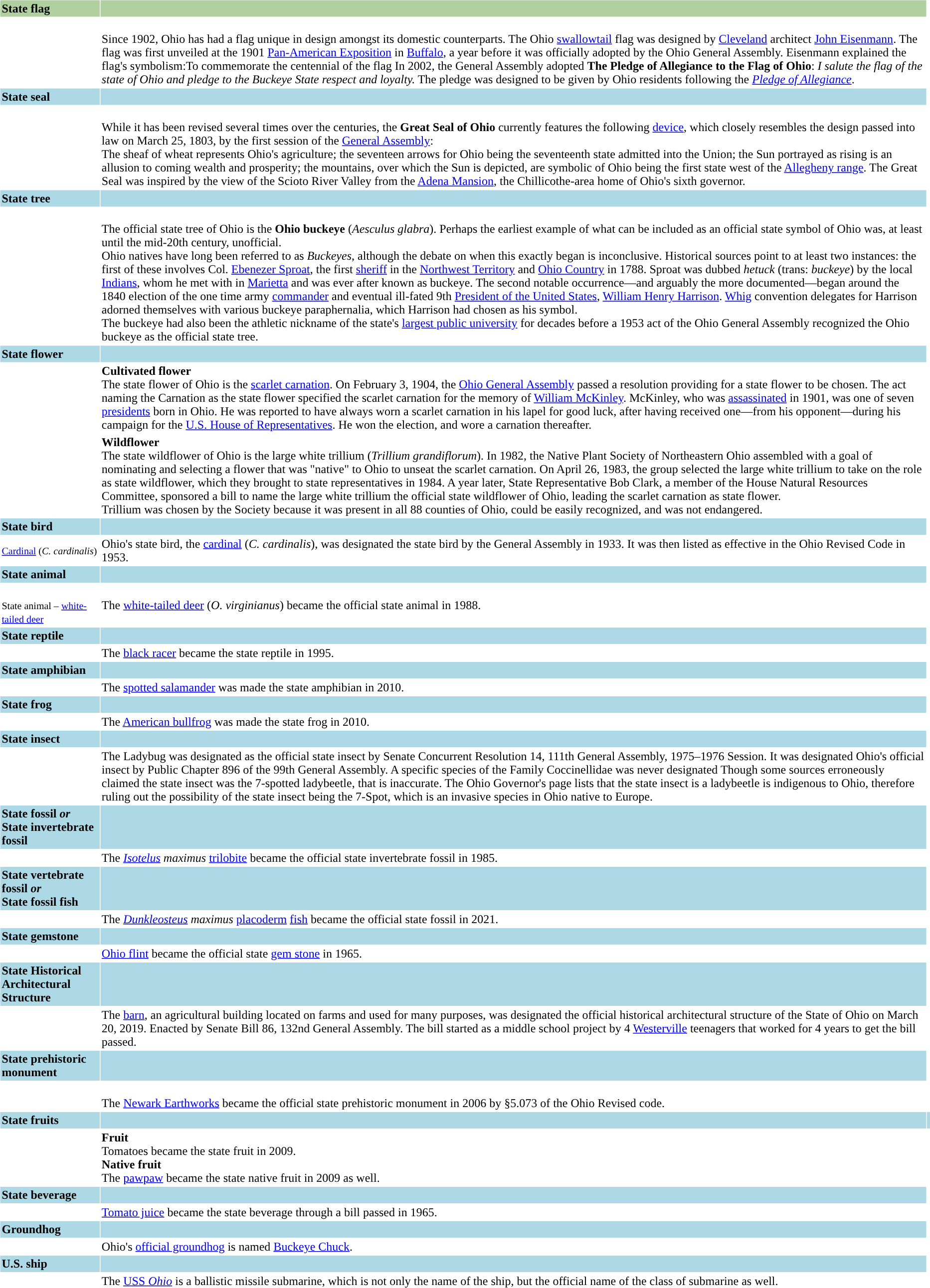<table border="0" cellpadding="2" cellspacing="1" style="clear:both; margin-right:0.9em;">
<tr bgcolor=blueid="Flag">
<td><strong><span>State flag</span></strong></td>
<td></td>
</tr>
<tr>
<td></td>
<td><br>Since 1902, Ohio has had a flag unique in design amongst its domestic counterparts. The Ohio <a href='#'>swallowtail</a> flag was designed by <a href='#'>Cleveland</a> architect <a href='#'>John Eisenmann</a>. The flag was first unveiled at the 1901 <a href='#'>Pan-American Exposition</a> in <a href='#'>Buffalo</a>, a year before it was officially adopted by the Ohio General Assembly. Eisenmann explained the flag's symbolism:To commemorate the centennial of the flag In 2002, the General Assembly adopted <strong>The Pledge of Allegiance to the Flag of Ohio</strong>:
<em>I salute the flag of the state of Ohio and pledge to the Buckeye State respect and loyalty.</em> The pledge was designed to be given by Ohio residents following the <em><a href='#'>Pledge of Allegiance</a></em>.</td>
</tr>
<tr style="background:lightblue;" id="Seal">
<td><strong><span>State seal</span></strong></td>
<td></td>
</tr>
<tr>
<td></td>
<td><br>While it has been revised several times over the centuries, the <strong>Great Seal of Ohio</strong> currently features the following <a href='#'>device</a>, which closely resembles the design passed into law on March 25, 1803, by the first session of the <a href='#'>General Assembly</a>:<br>

The sheaf of wheat represents Ohio's agriculture; the seventeen arrows for Ohio being the seventeenth state admitted into the Union; the Sun portrayed as rising is an allusion to coming wealth and prosperity; the mountains, over which the Sun is depicted, are symbolic of Ohio being the first state west of the <a href='#'>Allegheny range</a>.
The Great Seal was inspired by the view of the Scioto River Valley from the <a href='#'>Adena Mansion</a>, the Chillicothe-area home of Ohio's sixth governor.</td>
</tr>
<tr style="background:lightblue;" id="Tree">
<td><strong><span>State tree</span></strong></td>
<td></td>
</tr>
<tr>
<td> </td>
<td><br>The official state tree of Ohio is the <strong>Ohio buckeye</strong> (<em>Aesculus glabra</em>). Perhaps the earliest example of what can be included as an official state symbol of Ohio was, at least until the mid-20th century, unofficial.<br>Ohio natives have long been referred to as <em>Buckeyes</em>, although the debate on when this exactly began is inconclusive. Historical sources point to at least two instances: the first of these involves Col. <a href='#'>Ebenezer Sproat</a>, the first <a href='#'>sheriff</a> in the <a href='#'>Northwest Territory</a> and <a href='#'>Ohio Country</a> in 1788. Sproat was dubbed <em>hetuck</em> (trans: <em>buckeye</em>) by the local <a href='#'>Indians</a>, whom he met with in <a href='#'>Marietta</a> and was ever after known as buckeye.  The second notable occurrence—and arguably the more documented—began around the 1840 election of the one time army <a href='#'>commander</a> and eventual ill-fated 9th <a href='#'>President of the United States</a>, <a href='#'>William Henry Harrison</a>. <a href='#'>Whig</a> convention delegates for Harrison adorned themselves with various buckeye paraphernalia, which Harrison had chosen as his symbol.<br>The buckeye had also been the athletic nickname of the state's <a href='#'>largest public university</a> for decades before a 1953 act of the Ohio General Assembly recognized the Ohio buckeye as the official state tree.</td>
</tr>
<tr style="background:lightblue;" id="Flowers">
<td><strong><span>State flower</span></strong></td>
<td></td>
</tr>
<tr>
<td></td>
<td><strong>Cultivated flower</strong><br>The state flower of Ohio is the <a href='#'>scarlet carnation</a>. On February 3, 1904, the <a href='#'>Ohio General Assembly</a> passed a resolution providing for a state flower to be chosen. The act naming the Carnation as the state flower specified the scarlet carnation for the memory of <a href='#'>William McKinley</a>. McKinley, who was <a href='#'>assassinated</a> in 1901, was one of seven <a href='#'>presidents</a> born in Ohio. He was reported to have always worn a scarlet carnation in his lapel for good luck, after having received one—from his opponent—during his campaign for the <a href='#'>U.S. House of Representatives</a>. He won the election, and wore a carnation thereafter.</td>
</tr>
<tr>
<td></td>
<td><strong>Wildflower</strong><br>The state wildflower of Ohio is the large white trillium (<em>Trillium grandiflorum</em>). In 1982, the Native Plant Society of Northeastern Ohio assembled with a goal of nominating and selecting a flower that was "native" to Ohio to unseat the scarlet carnation. On April 26, 1983, the group selected the large white trillium to take on the role as state wildflower, which they brought to state representatives in 1984. A year later, State Representative Bob Clark, a member of the House Natural Resources Committee, sponsored a bill to name the large white trillium the official state wildflower of Ohio, leading the scarlet carnation as state flower.<br>Trillium was chosen by the Society because it was present in all 88 counties of Ohio, could be easily recognized, and was not endangered.</td>
</tr>
<tr style="background:lightblue;" id="Birds">
<td><strong><span>State bird</span></strong></td>
<td></td>
</tr>
<tr>
<td> <small> <a href='#'>Cardinal</a> (<em>C. cardinalis</em>)</small></td>
<td>Ohio's state bird, the <a href='#'>cardinal</a> (<em>C. cardinalis</em>), was designated the state bird by the General Assembly in 1933.  It was then listed as effective in the Ohio Revised Code in 1953.</td>
</tr>
<tr style="background:lightblue;" id="State animal">
<td><strong><span>State animal</span></strong></td>
<td></td>
</tr>
<tr>
<td><br><small>State animal – <a href='#'>white-tailed deer</a></small></td>
<td>The <a href='#'>white-tailed deer</a> (<em>O. virginianus</em>) became the official state animal in 1988.</td>
</tr>
<tr style="background:lightblue;" id="Reptile">
<td><strong><span>State reptile</span></strong></td>
<td></td>
</tr>
<tr>
<td></td>
<td>The <a href='#'>black racer</a> became the  state reptile in 1995.</td>
</tr>
<tr style="background:lightblue;" id="Amphibian">
<td><strong><span>State amphibian</span></strong></td>
<td></td>
</tr>
<tr>
<td></td>
<td>The <a href='#'>spotted salamander</a> was made the state amphibian in 2010.</td>
</tr>
<tr style="background:lightblue;" id="Frog">
<td><strong><span>State frog</span></strong></td>
<td></td>
</tr>
<tr>
<td></td>
<td>The <a href='#'>American bullfrog</a> was made the state frog in 2010.</td>
</tr>
<tr style="background:lightblue;" id="Insect">
<td><strong><span>State insect</span></strong></td>
<td></td>
</tr>
<tr>
<td></td>
<td>The Ladybug was designated as the official state insect by Senate Concurrent Resolution 14, 111th General Assembly, 1975–1976 Session. It was designated Ohio's official insect by Public Chapter 896 of the 99th General Assembly. A specific species of the Family Coccinellidae was never designated Though some sources erroneously claimed the state insect was the 7-spotted ladybeetle, that is inaccurate. The Ohio Governor's page lists that the state insect is a ladybeetle is indigenous to Ohio, therefore ruling out the possibility of the state insect being the 7-Spot, which is an invasive species in Ohio native to Europe.</td>
<td></td>
</tr>
<tr bgcolor=lightblue id="Fossil (invertebrate) [Fossil ">
<td><strong><span>State fossil <em>or</em><br> State invertebrate fossil</span></strong></td>
<td></td>
</tr>
<tr>
<td></td>
<td>The <em><a href='#'>Isotelus</a> maximus</em> <a href='#'>trilobite</a> became the official state invertebrate fossil in 1985.</td>
<td></td>
<td></td>
</tr>
<tr bgcolor=lightblue id="Fossil (vertebrate/fish) [Vertebrate Fossil ">
<td><strong><span>State vertebrate fossil <em>or</em><br> State fossil fish</span></strong></td>
<td></td>
</tr>
<tr>
<td></td>
<td>The <em><a href='#'>Dunkleosteus</a> maximus</em> <a href='#'>placoderm</a> <a href='#'>fish</a> became the official state fossil in 2021.</td>
<td></td>
</tr>
<tr style="background:lightblue;" id="Mineral">
<td><strong><span>State gemstone</span></strong></td>
<td></td>
</tr>
<tr>
<td></td>
<td><a href='#'>Ohio flint</a> became the official state <a href='#'>gem stone</a> in 1965.</td>
<td></td>
<td></td>
</tr>
<tr style="background:lightblue;" id="State Historical Architectural Structure">
<td><strong><span>State Historical Architectural Structure</span></strong></td>
<td></td>
</tr>
<tr>
<td></td>
<td>The <a href='#'>barn</a>, an agricultural building located on farms and used for many purposes, was designated the official historical architectural structure of the State of Ohio on March 20, 2019.  Enacted by Senate Bill 86, 132nd General Assembly.  The bill started as a middle school project by 4 <a href='#'>Westerville</a> teenagers that worked for 4 years to get the bill passed.</td>
<td></td>
</tr>
<tr style="background:lightblue;" id="Prehistoric Monument">
<td><strong><span>State prehistoric monument</span></strong></td>
<td></td>
</tr>
<tr>
<td></td>
<td><br>The <a href='#'>Newark Earthworks</a> became the official state prehistoric monument in 2006 by §5.073 of the Ohio Revised code.</td>
<td></td>
<td></td>
</tr>
<tr style="background:lightblue;" id="Fruits">
<td><strong><span>State fruits</span></strong></td>
<td></td>
<td></td>
</tr>
<tr>
<td> </td>
<td><strong>Fruit</strong><br>Tomatoes became the state fruit in 2009.<br><strong>Native fruit</strong><br>The <a href='#'>pawpaw</a> became the state native fruit in 2009 as well.</td>
<td></td>
<td></td>
</tr>
<tr style="background:lightblue;" id="Beverage">
<td><strong><span>State beverage</span></strong></td>
<td></td>
</tr>
<tr>
<td></td>
<td><a href='#'>Tomato juice</a> became the state beverage through a bill passed in 1965.</td>
<td></td>
</tr>
<tr style="background:lightblue;" id="Official groundhog">
<td><strong><span>Groundhog</span></strong></td>
<td></td>
</tr>
<tr>
<td></td>
<td>Ohio's <a href='#'>official groundhog</a> is named <a href='#'>Buckeye Chuck</a>.</td>
<td></td>
</tr>
<tr style="background:lightblue;" id="U.S. Ship">
<td><strong><span>U.S. ship</span></strong></td>
<td></td>
</tr>
<tr>
<td></td>
<td>The <a href='#'>USS <em>Ohio</em></a> is a ballistic missile submarine, which is not only the name of the ship, but the official name of the class of submarine as well.</td>
</tr>
</table>
